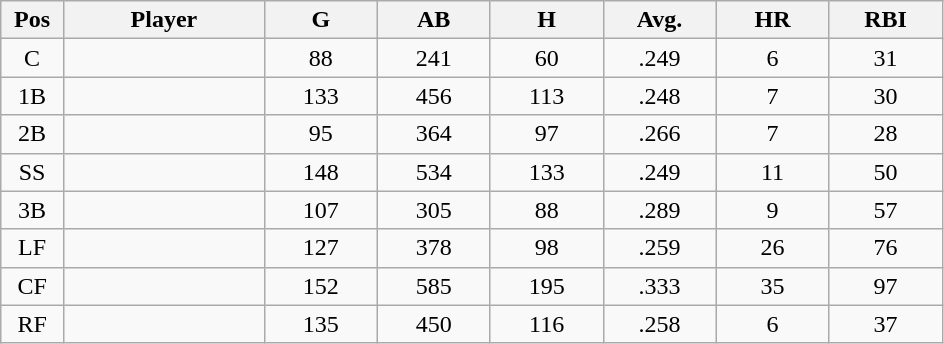<table class="wikitable sortable">
<tr>
<th bgcolor="#DDDDFF" width="5%">Pos</th>
<th bgcolor="#DDDDFF" width="16%">Player</th>
<th bgcolor="#DDDDFF" width="9%">G</th>
<th bgcolor="#DDDDFF" width="9%">AB</th>
<th bgcolor="#DDDDFF" width="9%">H</th>
<th bgcolor="#DDDDFF" width="9%">Avg.</th>
<th bgcolor="#DDDDFF" width="9%">HR</th>
<th bgcolor="#DDDDFF" width="9%">RBI</th>
</tr>
<tr align="center">
<td>C</td>
<td></td>
<td>88</td>
<td>241</td>
<td>60</td>
<td>.249</td>
<td>6</td>
<td>31</td>
</tr>
<tr align="center">
<td>1B</td>
<td></td>
<td>133</td>
<td>456</td>
<td>113</td>
<td>.248</td>
<td>7</td>
<td>30</td>
</tr>
<tr align="center">
<td>2B</td>
<td></td>
<td>95</td>
<td>364</td>
<td>97</td>
<td>.266</td>
<td>7</td>
<td>28</td>
</tr>
<tr align="center">
<td>SS</td>
<td></td>
<td>148</td>
<td>534</td>
<td>133</td>
<td>.249</td>
<td>11</td>
<td>50</td>
</tr>
<tr align="center">
<td>3B</td>
<td></td>
<td>107</td>
<td>305</td>
<td>88</td>
<td>.289</td>
<td>9</td>
<td>57</td>
</tr>
<tr align="center">
<td>LF</td>
<td></td>
<td>127</td>
<td>378</td>
<td>98</td>
<td>.259</td>
<td>26</td>
<td>76</td>
</tr>
<tr align="center">
<td>CF</td>
<td></td>
<td>152</td>
<td>585</td>
<td>195</td>
<td>.333</td>
<td>35</td>
<td>97</td>
</tr>
<tr align="center">
<td>RF</td>
<td></td>
<td>135</td>
<td>450</td>
<td>116</td>
<td>.258</td>
<td>6</td>
<td>37</td>
</tr>
</table>
